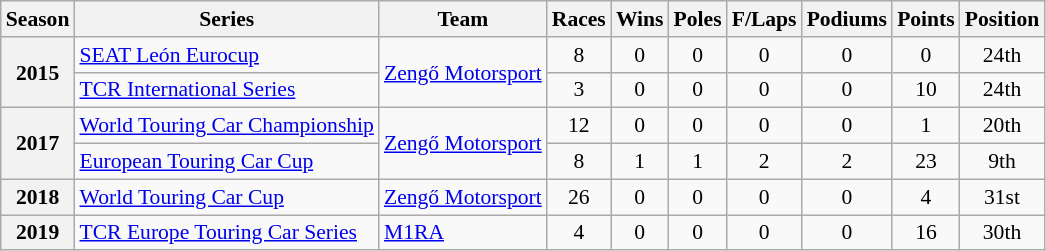<table class="wikitable" style="font-size: 90%; text-align:center">
<tr>
<th>Season</th>
<th>Series</th>
<th>Team</th>
<th>Races</th>
<th>Wins</th>
<th>Poles</th>
<th>F/Laps</th>
<th>Podiums</th>
<th>Points</th>
<th>Position</th>
</tr>
<tr>
<th rowspan="2">2015</th>
<td align=left><a href='#'>SEAT León Eurocup</a></td>
<td rowspan="2" align=left><a href='#'>Zengő Motorsport</a></td>
<td>8</td>
<td>0</td>
<td>0</td>
<td>0</td>
<td>0</td>
<td>0</td>
<td>24th</td>
</tr>
<tr>
<td align=left><a href='#'>TCR International Series</a></td>
<td>3</td>
<td>0</td>
<td>0</td>
<td>0</td>
<td>0</td>
<td>10</td>
<td>24th</td>
</tr>
<tr>
<th rowspan="2">2017</th>
<td align=left><a href='#'>World Touring Car Championship</a></td>
<td rowspan="2" align=left><a href='#'>Zengő Motorsport</a></td>
<td>12</td>
<td>0</td>
<td>0</td>
<td>0</td>
<td>0</td>
<td>1</td>
<td>20th</td>
</tr>
<tr>
<td align=left><a href='#'>European Touring Car Cup</a></td>
<td>8</td>
<td>1</td>
<td>1</td>
<td>2</td>
<td>2</td>
<td>23</td>
<td>9th</td>
</tr>
<tr>
<th>2018</th>
<td align=left><a href='#'>World Touring Car Cup</a></td>
<td align=left><a href='#'>Zengő Motorsport</a></td>
<td>26</td>
<td>0</td>
<td>0</td>
<td>0</td>
<td>0</td>
<td>4</td>
<td>31st</td>
</tr>
<tr>
<th>2019</th>
<td align=left><a href='#'>TCR Europe Touring Car Series</a></td>
<td align=left><a href='#'>M1RA</a></td>
<td>4</td>
<td>0</td>
<td>0</td>
<td>0</td>
<td>0</td>
<td>16</td>
<td>30th</td>
</tr>
</table>
